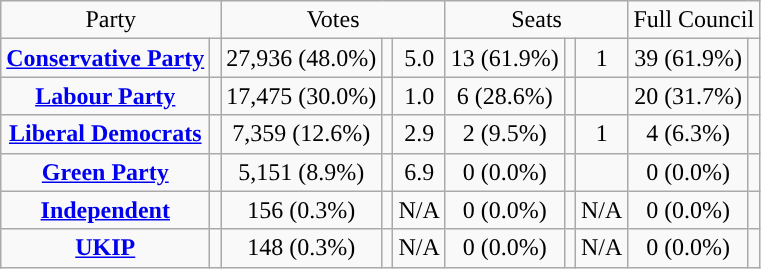<table class=wikitable style="text-align:center;">
<tr>
<td colspan=2>Party</td>
<td colspan=3>Votes</td>
<td colspan=3>Seats</td>
<td colspan=3>Full Council</td>
</tr>
<tr>
<td><strong><a href='#'>Conservative Party</a></strong></td>
<td style="background:"></td>
<td>27,936 (48.0%)</td>
<td></td>
<td> 5.0</td>
<td>13 (61.9%)</td>
<td></td>
<td> 1</td>
<td>39 (61.9%)</td>
<td></td>
</tr>
<tr>
<td><strong><a href='#'>Labour Party</a></strong></td>
<td style="background:"></td>
<td>17,475 (30.0%)</td>
<td></td>
<td> 1.0</td>
<td>6 (28.6%)</td>
<td></td>
<td></td>
<td>20 (31.7%)</td>
<td></td>
</tr>
<tr>
<td><strong><a href='#'>Liberal Democrats</a></strong></td>
<td style="background:"></td>
<td>7,359 (12.6%)</td>
<td></td>
<td> 2.9</td>
<td>2 (9.5%)</td>
<td></td>
<td> 1</td>
<td>4 (6.3%)</td>
<td></td>
</tr>
<tr>
<td><strong><a href='#'>Green Party</a></strong></td>
<td style="background:"></td>
<td>5,151 (8.9%)</td>
<td></td>
<td> 6.9</td>
<td>0 (0.0%)</td>
<td></td>
<td></td>
<td>0 (0.0%)</td>
<td></td>
</tr>
<tr>
<td><strong><a href='#'>Independent</a></strong></td>
<td style="background:"></td>
<td>156 (0.3%)</td>
<td></td>
<td>N/A</td>
<td>0 (0.0%)</td>
<td></td>
<td>N/A</td>
<td>0 (0.0%)</td>
<td></td>
</tr>
<tr>
<td><strong><a href='#'>UKIP</a></strong></td>
<td style="background:"></td>
<td>148 (0.3%)</td>
<td></td>
<td>N/A</td>
<td>0 (0.0%)</td>
<td></td>
<td>N/A</td>
<td>0 (0.0%)</td>
<td></td>
</tr>
</table>
